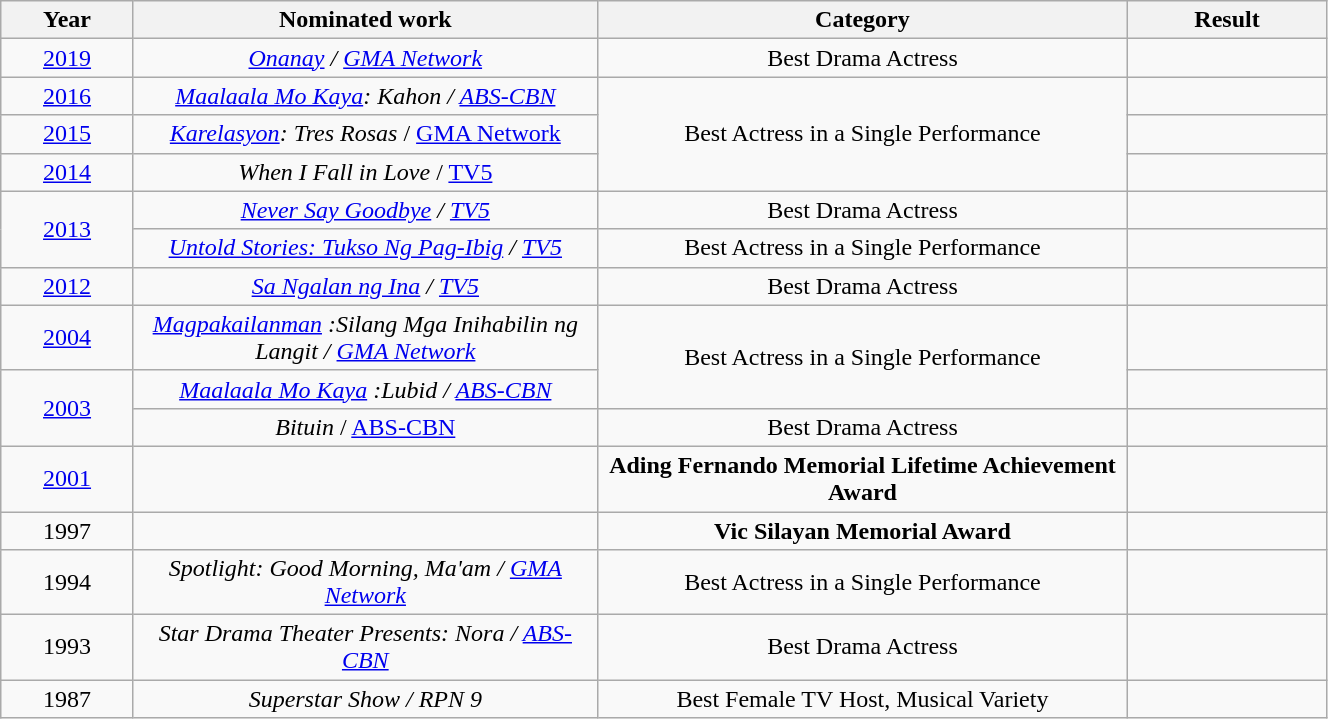<table width="70%" class="wikitable sortable">
<tr>
<th width="10%">Year</th>
<th width="35%">Nominated work</th>
<th width="40%">Category</th>
<th width="15%">Result</th>
</tr>
<tr>
<td align="center"><a href='#'>2019</a></td>
<td align="center"><em><a href='#'>Onanay</a>  /   <a href='#'>GMA Network</a></em></td>
<td align="center">Best Drama Actress</td>
<td></td>
</tr>
<tr>
<td align="center"><a href='#'>2016</a></td>
<td align="center"><em><a href='#'>Maalaala Mo Kaya</a>: Kahon  /   <a href='#'>ABS-CBN</a></em></td>
<td rowspan=3 align="center">Best Actress in a Single Performance</td>
<td></td>
</tr>
<tr>
<td align="center"><a href='#'>2015</a></td>
<td align="center"><em><a href='#'>Karelasyon</a>: Tres Rosas</em> /   <a href='#'>GMA Network</a></td>
<td></td>
</tr>
<tr>
<td align="center"><a href='#'>2014</a></td>
<td align="center"><em>When I Fall in Love</em> /  <a href='#'>TV5</a></td>
<td></td>
</tr>
<tr>
<td rowspan=2 align="center"><a href='#'>2013</a></td>
<td align="center"><em><a href='#'>Never Say Goodbye</a>  /  <a href='#'>TV5</a></em></td>
<td align="center">Best Drama Actress</td>
<td></td>
</tr>
<tr>
<td align="center"><em><a href='#'>Untold Stories: Tukso Ng Pag-Ibig</a>  /  <a href='#'>TV5</a></em></td>
<td align="center">Best Actress in a Single Performance</td>
<td></td>
</tr>
<tr>
<td align="center"><a href='#'>2012</a></td>
<td align="center"><em><a href='#'>Sa Ngalan ng Ina</a>  /  <a href='#'>TV5</a></em></td>
<td align="center">Best Drama Actress</td>
<td></td>
</tr>
<tr>
<td align="center"><a href='#'>2004</a></td>
<td align="center"><em><a href='#'>Magpakailanman</a>  :Silang Mga Inihabilin ng Langit  /   <a href='#'>GMA Network</a></em></td>
<td rowspan=2  align="center">Best Actress in a Single Performance</td>
<td></td>
</tr>
<tr>
<td rowspan=2  align="center"><a href='#'>2003</a></td>
<td align="center"><em><a href='#'>Maalaala Mo Kaya</a>  :Lubid  /   <a href='#'>ABS-CBN</a></em></td>
<td></td>
</tr>
<tr>
<td align="center"><em>Bituin</em> /   <a href='#'>ABS-CBN</a></td>
<td align="center">Best Drama Actress</td>
<td></td>
</tr>
<tr>
<td align="center"><a href='#'>2001</a></td>
<td align="center"></td>
<td align="center"><strong>Ading Fernando Memorial Lifetime Achievement Award</strong></td>
<td></td>
</tr>
<tr>
<td align="center">1997</td>
<td align="center"></td>
<td align="center"><strong>Vic Silayan Memorial Award</strong></td>
<td></td>
</tr>
<tr>
<td align="center">1994</td>
<td align="center"><em>Spotlight: Good Morning, Ma'am  / <a href='#'>GMA Network</a></em></td>
<td align="center">Best Actress in a Single Performance</td>
<td></td>
</tr>
<tr>
<td align="center">1993</td>
<td align="center"><em>Star Drama Theater Presents: Nora  / <a href='#'>ABS-CBN</a></em></td>
<td align="center">Best Drama Actress</td>
<td></td>
</tr>
<tr>
<td align="center">1987</td>
<td align="center"><em>Superstar Show  / RPN 9</em></td>
<td align="center">Best Female TV Host, Musical Variety</td>
<td></td>
</tr>
</table>
